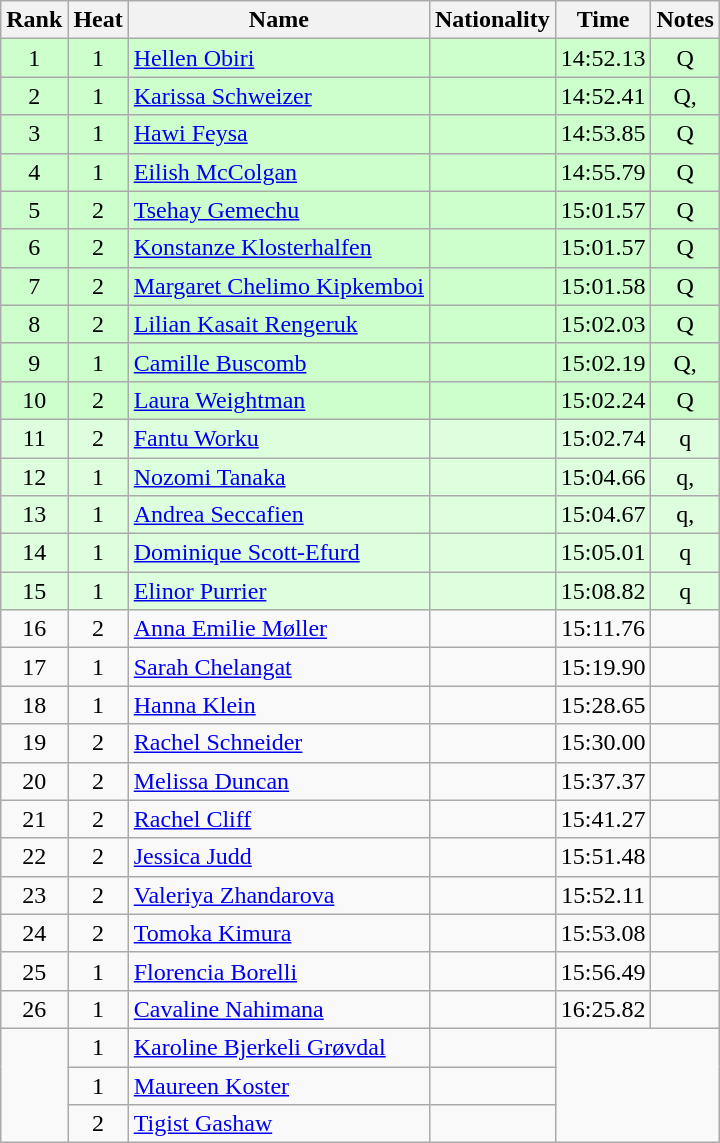<table class="wikitable sortable" style="text-align:center">
<tr>
<th>Rank</th>
<th>Heat</th>
<th>Name</th>
<th>Nationality</th>
<th>Time</th>
<th>Notes</th>
</tr>
<tr bgcolor=ccffcc>
<td>1</td>
<td>1</td>
<td align=left><a href='#'>Hellen Obiri</a></td>
<td align=left></td>
<td>14:52.13</td>
<td>Q</td>
</tr>
<tr bgcolor=ccffcc>
<td>2</td>
<td>1</td>
<td align=left><a href='#'>Karissa Schweizer</a></td>
<td align=left></td>
<td>14:52.41</td>
<td>Q, </td>
</tr>
<tr bgcolor=ccffcc>
<td>3</td>
<td>1</td>
<td align=left><a href='#'>Hawi Feysa</a></td>
<td align=left></td>
<td>14:53.85</td>
<td>Q</td>
</tr>
<tr bgcolor=ccffcc>
<td>4</td>
<td>1</td>
<td align=left><a href='#'>Eilish McColgan</a></td>
<td align=left></td>
<td>14:55.79</td>
<td>Q</td>
</tr>
<tr bgcolor=ccffcc>
<td>5</td>
<td>2</td>
<td align=left><a href='#'>Tsehay Gemechu</a></td>
<td align=left></td>
<td>15:01.57</td>
<td>Q</td>
</tr>
<tr bgcolor=ccffcc>
<td>6</td>
<td>2</td>
<td align=left><a href='#'>Konstanze Klosterhalfen</a></td>
<td align=left></td>
<td>15:01.57</td>
<td>Q</td>
</tr>
<tr bgcolor=ccffcc>
<td>7</td>
<td>2</td>
<td align=left><a href='#'>Margaret Chelimo Kipkemboi</a></td>
<td align=left></td>
<td>15:01.58</td>
<td>Q</td>
</tr>
<tr bgcolor=ccffcc>
<td>8</td>
<td>2</td>
<td align=left><a href='#'>Lilian Kasait Rengeruk</a></td>
<td align=left></td>
<td>15:02.03</td>
<td>Q</td>
</tr>
<tr bgcolor=ccffcc>
<td>9</td>
<td>1</td>
<td align=left><a href='#'>Camille Buscomb</a></td>
<td align=left></td>
<td>15:02.19</td>
<td>Q, </td>
</tr>
<tr bgcolor=ccffcc>
<td>10</td>
<td>2</td>
<td align=left><a href='#'>Laura Weightman</a></td>
<td align=left></td>
<td>15:02.24</td>
<td>Q</td>
</tr>
<tr bgcolor=ddffdd>
<td>11</td>
<td>2</td>
<td align=left><a href='#'>Fantu Worku</a></td>
<td align=left></td>
<td>15:02.74</td>
<td>q</td>
</tr>
<tr bgcolor=ddffdd>
<td>12</td>
<td>1</td>
<td align=left><a href='#'>Nozomi Tanaka</a></td>
<td align=left></td>
<td>15:04.66</td>
<td>q, </td>
</tr>
<tr bgcolor=ddffdd>
<td>13</td>
<td>1</td>
<td align=left><a href='#'>Andrea Seccafien</a></td>
<td align=left></td>
<td>15:04.67</td>
<td>q, </td>
</tr>
<tr bgcolor=ddffdd>
<td>14</td>
<td>1</td>
<td align=left><a href='#'>Dominique Scott-Efurd</a></td>
<td align=left></td>
<td>15:05.01</td>
<td>q</td>
</tr>
<tr bgcolor=ddffdd>
<td>15</td>
<td>1</td>
<td align=left><a href='#'>Elinor Purrier</a></td>
<td align=left></td>
<td>15:08.82</td>
<td>q</td>
</tr>
<tr>
<td>16</td>
<td>2</td>
<td align=left><a href='#'>Anna Emilie Møller</a></td>
<td align=left></td>
<td>15:11.76</td>
<td></td>
</tr>
<tr>
<td>17</td>
<td>1</td>
<td align=left><a href='#'>Sarah Chelangat</a></td>
<td align=left></td>
<td>15:19.90</td>
<td></td>
</tr>
<tr>
<td>18</td>
<td>1</td>
<td align=left><a href='#'>Hanna Klein</a></td>
<td align=left></td>
<td>15:28.65</td>
<td></td>
</tr>
<tr>
<td>19</td>
<td>2</td>
<td align=left><a href='#'>Rachel Schneider</a></td>
<td align=left></td>
<td>15:30.00</td>
<td></td>
</tr>
<tr>
<td>20</td>
<td>2</td>
<td align=left><a href='#'>Melissa Duncan</a></td>
<td align=left></td>
<td>15:37.37</td>
<td></td>
</tr>
<tr>
<td>21</td>
<td>2</td>
<td align=left><a href='#'>Rachel Cliff</a></td>
<td align=left></td>
<td>15:41.27</td>
<td></td>
</tr>
<tr>
<td>22</td>
<td>2</td>
<td align=left><a href='#'>Jessica Judd</a></td>
<td align=left></td>
<td>15:51.48</td>
<td></td>
</tr>
<tr>
<td>23</td>
<td>2</td>
<td align=left><a href='#'>Valeriya Zhandarova</a></td>
<td align=left></td>
<td>15:52.11</td>
<td></td>
</tr>
<tr>
<td>24</td>
<td>2</td>
<td align=left><a href='#'>Tomoka Kimura</a></td>
<td align=left></td>
<td>15:53.08</td>
<td></td>
</tr>
<tr>
<td>25</td>
<td>1</td>
<td align=left><a href='#'>Florencia Borelli</a></td>
<td align=left></td>
<td>15:56.49</td>
<td></td>
</tr>
<tr>
<td>26</td>
<td>1</td>
<td align=left><a href='#'>Cavaline Nahimana</a></td>
<td align=left></td>
<td>16:25.82</td>
<td></td>
</tr>
<tr>
<td rowspan=3></td>
<td>1</td>
<td align=left><a href='#'>Karoline Bjerkeli Grøvdal</a></td>
<td align=left></td>
<td rowspan=3 colspan=2></td>
</tr>
<tr>
<td>1</td>
<td align=left><a href='#'>Maureen Koster</a></td>
<td align=left></td>
</tr>
<tr>
<td>2</td>
<td align=left><a href='#'>Tigist Gashaw</a></td>
<td align=left></td>
</tr>
</table>
